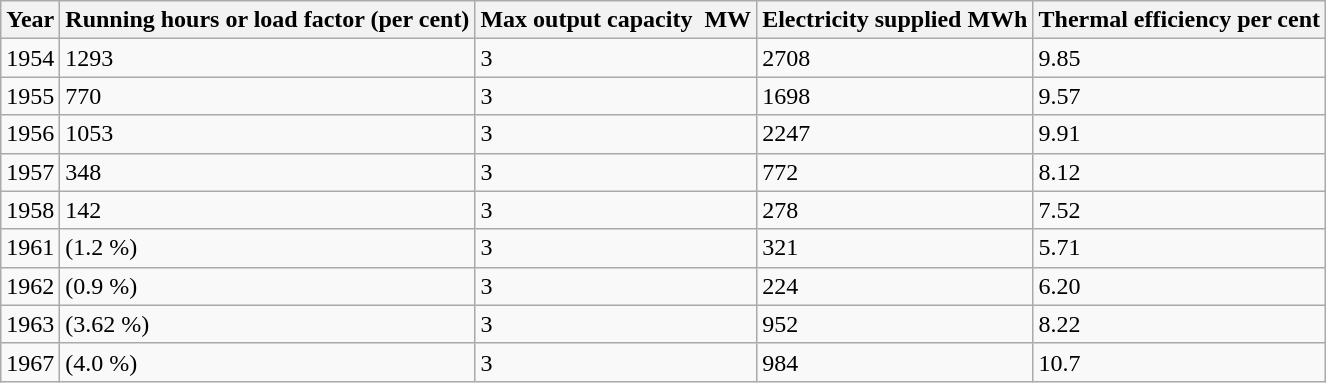<table class="wikitable">
<tr>
<th>Year</th>
<th>Running hours or load factor (per cent)</th>
<th>Max output capacity  MW</th>
<th>Electricity supplied MWh</th>
<th>Thermal efficiency per cent</th>
</tr>
<tr>
<td>1954</td>
<td>1293</td>
<td>3</td>
<td>2708</td>
<td>9.85</td>
</tr>
<tr>
<td>1955</td>
<td>770</td>
<td>3</td>
<td>1698</td>
<td>9.57</td>
</tr>
<tr>
<td>1956</td>
<td>1053</td>
<td>3</td>
<td>2247</td>
<td>9.91</td>
</tr>
<tr>
<td>1957</td>
<td>348</td>
<td>3</td>
<td>772</td>
<td>8.12</td>
</tr>
<tr>
<td>1958</td>
<td>142</td>
<td>3</td>
<td>278</td>
<td>7.52</td>
</tr>
<tr>
<td>1961</td>
<td>(1.2 %)</td>
<td>3</td>
<td>321</td>
<td>5.71</td>
</tr>
<tr>
<td>1962</td>
<td>(0.9 %)</td>
<td>3</td>
<td>224</td>
<td>6.20</td>
</tr>
<tr>
<td>1963</td>
<td>(3.62 %)</td>
<td>3</td>
<td>952</td>
<td>8.22</td>
</tr>
<tr>
<td>1967</td>
<td>(4.0 %)</td>
<td>3</td>
<td>984</td>
<td>10.7</td>
</tr>
</table>
